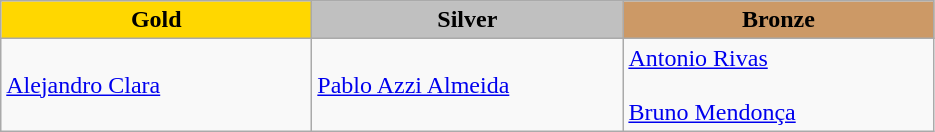<table class="wikitable" style="text-align:left">
<tr align="center">
<td width=200 bgcolor=gold><strong>Gold</strong></td>
<td width=200 bgcolor=silver><strong>Silver</strong></td>
<td width=200 bgcolor=CC9966><strong>Bronze</strong></td>
</tr>
<tr>
<td><a href='#'>Alejandro Clara</a><br></td>
<td><a href='#'>Pablo Azzi Almeida</a><br></td>
<td><a href='#'>Antonio Rivas</a><br><br><a href='#'>Bruno Mendonça</a><br></td>
</tr>
</table>
